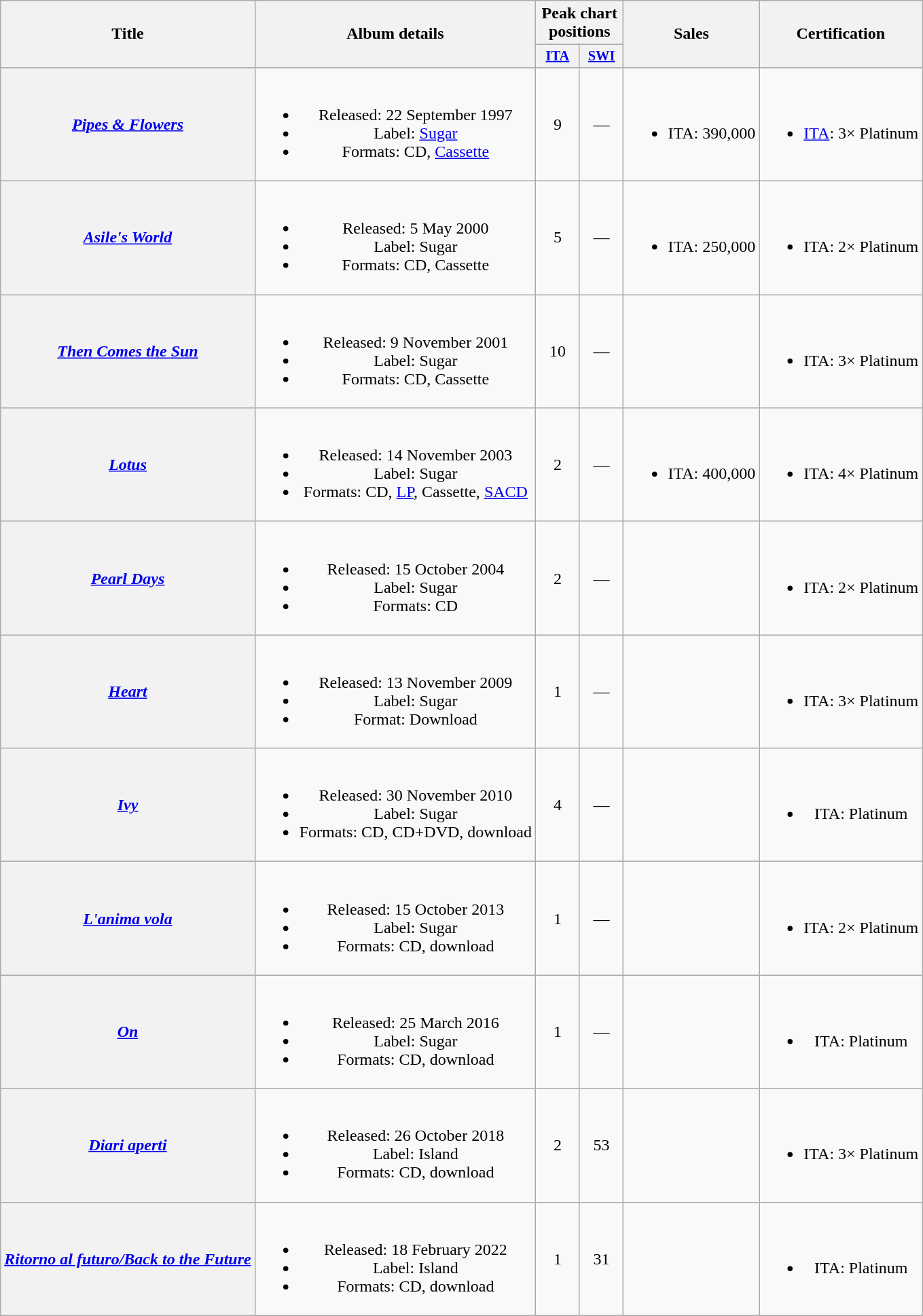<table class="wikitable plainrowheaders" style="text-align: center;">
<tr>
<th rowspan="2">Title</th>
<th rowspan="2">Album details</th>
<th colspan="2">Peak chart positions</th>
<th rowspan="2">Sales</th>
<th rowspan="2">Certification</th>
</tr>
<tr>
<th scope="col" style="width:2.7em;font-size:85%;"><a href='#'>ITA</a><br></th>
<th scope="col" style="width:2.7em;font-size:85%;"><a href='#'>SWI</a><br></th>
</tr>
<tr>
<th scope="row"><em><a href='#'>Pipes & Flowers</a></em></th>
<td><br><ul><li>Released: 22 September 1997</li><li>Label: <a href='#'>Sugar</a></li><li>Formats: CD, <a href='#'>Cassette</a></li></ul></td>
<td>9</td>
<td>—</td>
<td><br><ul><li>ITA: 390,000</li></ul></td>
<td><br><ul><li><a href='#'>ITA</a>: 3× Platinum</li></ul></td>
</tr>
<tr>
<th scope="row"><em><a href='#'>Asile's World</a></em></th>
<td><br><ul><li>Released: 5 May 2000</li><li>Label: Sugar</li><li>Formats: CD, Cassette</li></ul></td>
<td>5</td>
<td>—</td>
<td><br><ul><li>ITA: 250,000</li></ul></td>
<td><br><ul><li>ITA: 2× Platinum</li></ul></td>
</tr>
<tr>
<th scope="row"><em><a href='#'>Then Comes the Sun</a></em></th>
<td><br><ul><li>Released: 9 November 2001</li><li>Label: Sugar</li><li>Formats: CD, Cassette</li></ul></td>
<td>10</td>
<td>—</td>
<td></td>
<td><br><ul><li>ITA: 3× Platinum</li></ul></td>
</tr>
<tr>
<th scope="row"><em><a href='#'>Lotus</a></em></th>
<td><br><ul><li>Released: 14 November 2003</li><li>Label: Sugar</li><li>Formats: CD, <a href='#'>LP</a>, Cassette, <a href='#'>SACD</a></li></ul></td>
<td>2</td>
<td>—</td>
<td><br><ul><li>ITA: 400,000</li></ul></td>
<td><br><ul><li>ITA: 4× Platinum</li></ul></td>
</tr>
<tr>
<th scope="row"><em><a href='#'>Pearl Days</a></em></th>
<td><br><ul><li>Released: 15 October 2004</li><li>Label: Sugar</li><li>Formats: CD</li></ul></td>
<td>2</td>
<td>—</td>
<td></td>
<td><br><ul><li>ITA: 2× Platinum</li></ul></td>
</tr>
<tr>
<th scope="row"><em><a href='#'>Heart</a></em></th>
<td><br><ul><li>Released: 13 November 2009</li><li>Label: Sugar</li><li>Format: Download</li></ul></td>
<td>1</td>
<td>—</td>
<td></td>
<td><br><ul><li>ITA: 3× Platinum</li></ul></td>
</tr>
<tr>
<th scope="row"><em><a href='#'>Ivy</a></em></th>
<td><br><ul><li>Released: 30 November 2010</li><li>Label: Sugar</li><li>Formats: CD, CD+DVD, download</li></ul></td>
<td>4</td>
<td>—</td>
<td></td>
<td><br><ul><li>ITA: Platinum</li></ul></td>
</tr>
<tr>
<th scope="row"><em><a href='#'>L'anima vola</a></em></th>
<td><br><ul><li>Released: 15 October 2013</li><li>Label: Sugar</li><li>Formats: CD, download</li></ul></td>
<td>1</td>
<td>—</td>
<td></td>
<td><br><ul><li>ITA: 2× Platinum</li></ul></td>
</tr>
<tr>
<th scope="row"><em><a href='#'>On</a></em></th>
<td><br><ul><li>Released: 25 March 2016</li><li>Label: Sugar</li><li>Formats: CD, download</li></ul></td>
<td>1</td>
<td>—</td>
<td></td>
<td><br><ul><li>ITA: Platinum</li></ul></td>
</tr>
<tr>
<th scope="row"><em><a href='#'>Diari aperti</a></em></th>
<td><br><ul><li>Released: 26 October 2018</li><li>Label: Island</li><li>Formats: CD, download</li></ul></td>
<td>2</td>
<td>53</td>
<td></td>
<td><br><ul><li>ITA: 3× Platinum</li></ul></td>
</tr>
<tr>
<th scope="row"><em><a href='#'>Ritorno al futuro/Back to the Future</a></em></th>
<td><br><ul><li>Released: 18 February 2022</li><li>Label: Island</li><li>Formats: CD, download</li></ul></td>
<td>1<br></td>
<td>31</td>
<td></td>
<td><br><ul><li>ITA: Platinum</li></ul></td>
</tr>
</table>
